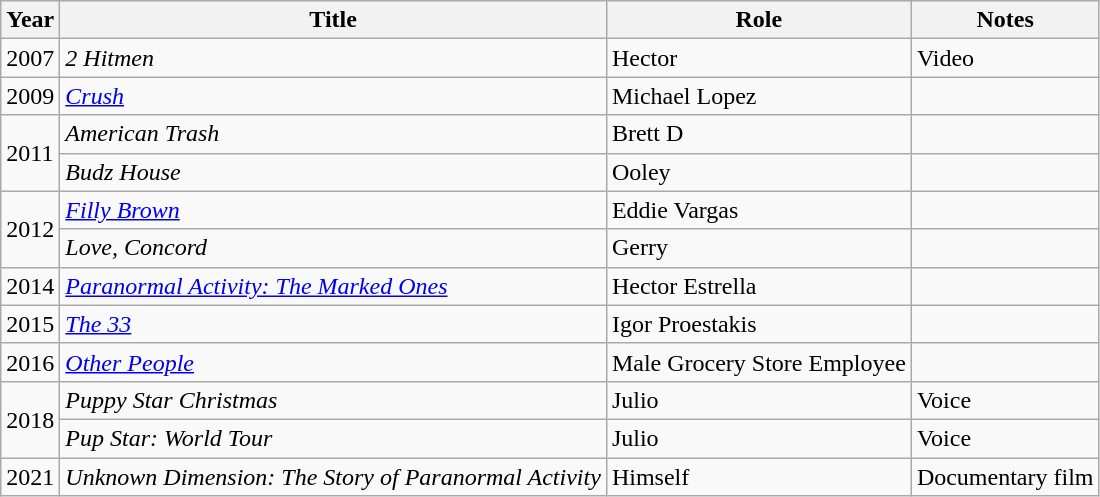<table class="wikitable">
<tr>
<th>Year</th>
<th>Title</th>
<th>Role</th>
<th>Notes</th>
</tr>
<tr>
<td>2007</td>
<td><em>2 Hitmen</em></td>
<td>Hector</td>
<td>Video</td>
</tr>
<tr>
<td>2009</td>
<td><em><a href='#'>Crush</a></em></td>
<td>Michael Lopez</td>
<td></td>
</tr>
<tr>
<td rowspan="2">2011</td>
<td><em>American Trash</em></td>
<td>Brett D</td>
<td></td>
</tr>
<tr>
<td><em>Budz House</em></td>
<td>Ooley</td>
<td></td>
</tr>
<tr>
<td rowspan="2">2012</td>
<td><em><a href='#'>Filly Brown</a></em></td>
<td>Eddie Vargas</td>
<td></td>
</tr>
<tr>
<td><em>Love, Concord</em></td>
<td>Gerry</td>
<td></td>
</tr>
<tr>
<td>2014</td>
<td><em><a href='#'>Paranormal Activity: The Marked Ones</a></em></td>
<td>Hector Estrella</td>
<td></td>
</tr>
<tr>
<td>2015</td>
<td><em><a href='#'>The 33</a></em></td>
<td>Igor Proestakis</td>
<td></td>
</tr>
<tr>
<td>2016</td>
<td><em><a href='#'>Other People</a></em></td>
<td>Male Grocery Store Employee</td>
<td></td>
</tr>
<tr>
<td rowspan="2">2018</td>
<td><em>Puppy Star Christmas</em></td>
<td>Julio</td>
<td>Voice</td>
</tr>
<tr>
<td><em>Pup Star: World Tour</em></td>
<td>Julio</td>
<td>Voice</td>
</tr>
<tr>
<td>2021</td>
<td><em>Unknown Dimension: The Story of Paranormal Activity</em></td>
<td>Himself</td>
<td>Documentary film</td>
</tr>
</table>
